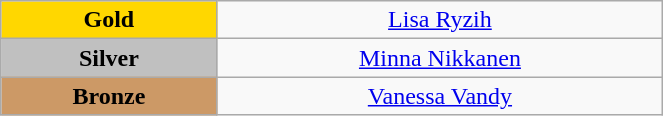<table class="wikitable" style="text-align:center; " width="35%">
<tr>
<td bgcolor="gold"><strong>Gold</strong></td>
<td><a href='#'>Lisa Ryzih</a><br>  <small><em></em></small></td>
</tr>
<tr>
<td bgcolor="silver"><strong>Silver</strong></td>
<td><a href='#'>Minna Nikkanen</a><br>  <small><em></em></small></td>
</tr>
<tr>
<td bgcolor="CC9966"><strong>Bronze</strong></td>
<td><a href='#'>Vanessa Vandy</a><br>  <small><em></em></small></td>
</tr>
</table>
